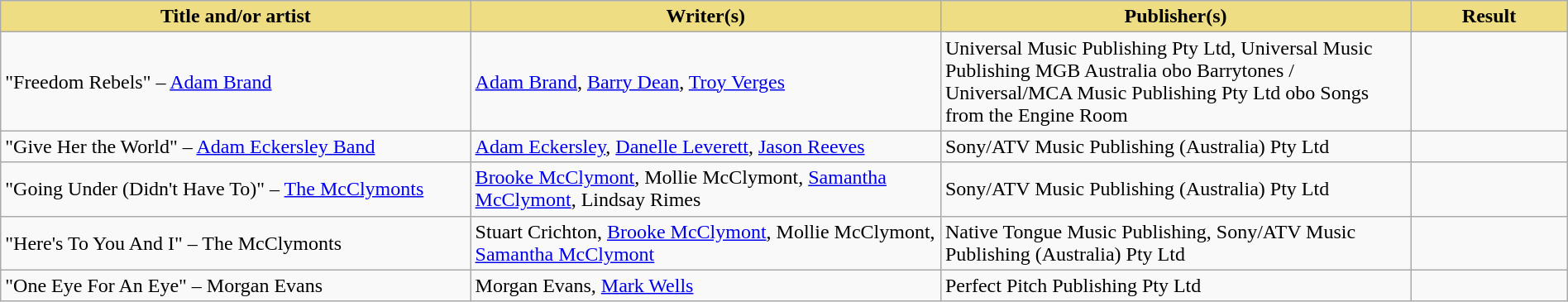<table class="wikitable" width=100%>
<tr>
<th style="width:30%;background:#EEDD82;">Title and/or artist</th>
<th style="width:30%;background:#EEDD82;">Writer(s)</th>
<th style="width:30%;background:#EEDD82;">Publisher(s)</th>
<th style="width:10%;background:#EEDD82;">Result</th>
</tr>
<tr>
<td>"Freedom Rebels" – <a href='#'>Adam Brand</a></td>
<td><a href='#'>Adam Brand</a>, <a href='#'>Barry Dean</a>, <a href='#'>Troy Verges</a></td>
<td>Universal Music Publishing Pty Ltd, Universal Music Publishing MGB Australia obo Barrytones / Universal/MCA Music Publishing Pty Ltd obo Songs from the Engine Room</td>
<td></td>
</tr>
<tr>
<td>"Give Her the World" – <a href='#'>Adam Eckersley Band</a></td>
<td><a href='#'>Adam Eckersley</a>, <a href='#'>Danelle Leverett</a>, <a href='#'>Jason Reeves</a></td>
<td>Sony/ATV Music Publishing (Australia) Pty Ltd</td>
<td></td>
</tr>
<tr>
<td>"Going Under (Didn't Have To)" – <a href='#'>The McClymonts</a></td>
<td><a href='#'>Brooke McClymont</a>, Mollie McClymont, <a href='#'>Samantha McClymont</a>, Lindsay Rimes</td>
<td>Sony/ATV Music Publishing (Australia) Pty Ltd</td>
<td></td>
</tr>
<tr>
<td>"Here's To You And I" – The McClymonts</td>
<td>Stuart Crichton, <a href='#'>Brooke McClymont</a>, Mollie McClymont, <a href='#'>Samantha McClymont</a></td>
<td>Native Tongue Music Publishing, Sony/ATV Music Publishing (Australia) Pty Ltd</td>
<td></td>
</tr>
<tr>
<td>"One Eye For An Eye" – Morgan Evans</td>
<td>Morgan Evans, <a href='#'>Mark Wells</a></td>
<td>Perfect Pitch Publishing Pty Ltd</td>
<td></td>
</tr>
</table>
